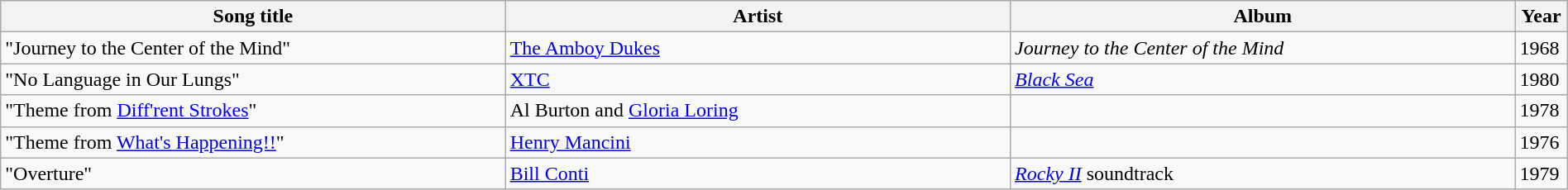<table class="wikitable" style="width:100%;">
<tr>
<th style="width:30%;">Song title</th>
<th style="width:30%;">Artist</th>
<th style="width:30%;">Album</th>
<th style="width:3%;">Year</th>
</tr>
<tr>
<td>"Journey to the Center of the Mind"</td>
<td><a href='#'>The Amboy Dukes</a></td>
<td><em>Journey to the Center of the Mind</em></td>
<td>1968</td>
</tr>
<tr>
<td>"No Language in Our Lungs"</td>
<td><a href='#'>XTC</a></td>
<td><em><a href='#'>Black Sea</a></em></td>
<td>1980</td>
</tr>
<tr>
<td>"Theme from <a href='#'>Diff'rent Strokes</a>"</td>
<td>Al Burton and <a href='#'>Gloria Loring</a></td>
<td></td>
<td>1978</td>
</tr>
<tr>
<td>"Theme from <a href='#'>What's Happening!!</a>"</td>
<td><a href='#'>Henry Mancini</a></td>
<td></td>
<td>1976</td>
</tr>
<tr>
<td>"Overture"</td>
<td><a href='#'>Bill Conti</a></td>
<td><em><a href='#'>Rocky II</a></em> soundtrack</td>
<td>1979</td>
</tr>
</table>
